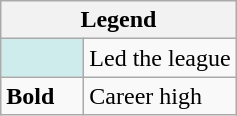<table class="wikitable mw-collapsible mw-collapsed">
<tr>
<th colspan="2">Legend</th>
</tr>
<tr>
<td style="background:#cfecec; width:3em;"></td>
<td>Led the league</td>
</tr>
<tr>
<td><strong>Bold</strong></td>
<td>Career high</td>
</tr>
</table>
